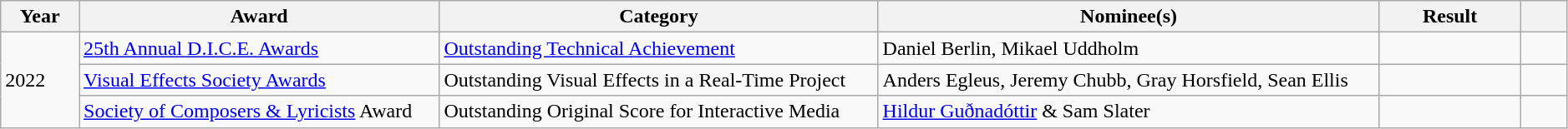<table class="wikitable sortable" style="width:99%;">
<tr>
<th style="width:5%;">Year</th>
<th style="width:23%;">Award</th>
<th style="width:28%;">Category</th>
<th style="width:32%;">Nominee(s)</th>
<th style="width:9%;">Result</th>
<th style="width:3%;" class="unsortable"></th>
</tr>
<tr>
<td rowspan="3">2022</td>
<td><a href='#'>25th Annual D.I.C.E. Awards</a></td>
<td><a href='#'>Outstanding Technical Achievement</a></td>
<td>Daniel Berlin, Mikael Uddholm</td>
<td></td>
<td style="text-align:center;"></td>
</tr>
<tr>
<td><a href='#'>Visual Effects Society Awards</a></td>
<td>Outstanding Visual Effects in a Real-Time Project</td>
<td>Anders Egleus, Jeremy Chubb, Gray Horsfield, Sean Ellis</td>
<td></td>
<td style="text-align:center;"></td>
</tr>
<tr>
<td><a href='#'>Society of Composers & Lyricists</a> Award</td>
<td>Outstanding Original Score for Interactive Media</td>
<td><a href='#'>Hildur Guðnadóttir</a> & Sam Slater</td>
<td></td>
<td style="text-align:center;"></td>
</tr>
</table>
